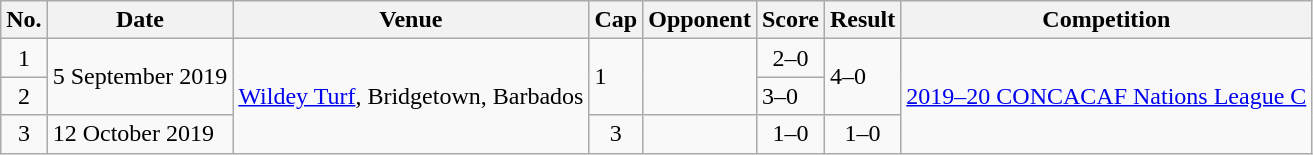<table class="wikitable sortable plainrowheaders">
<tr>
<th scope=col>No.</th>
<th scope=col>Date</th>
<th scope=col>Venue</th>
<th scope=col>Cap</th>
<th scope=col>Opponent</th>
<th scope=col>Score</th>
<th scope=col>Result</th>
<th scope=col>Competition</th>
</tr>
<tr>
<td style="text-align:center">1</td>
<td rowspan="2">5 September 2019</td>
<td rowspan="3"><a href='#'>Wildey Turf</a>, Bridgetown, Barbados</td>
<td rowspan="2">1</td>
<td rowspan=2></td>
<td align=center>2–0</td>
<td rowspan="2">4–0</td>
<td rowspan="3"><a href='#'>2019–20 CONCACAF Nations League C</a></td>
</tr>
<tr>
<td style="text-align:center">2</td>
<td>3–0</td>
</tr>
<tr>
<td style="text-align:center">3</td>
<td>12 October 2019</td>
<td style="text-align:center">3</td>
<td></td>
<td style="text-align:center">1–0</td>
<td style="text-align:center">1–0</td>
</tr>
</table>
